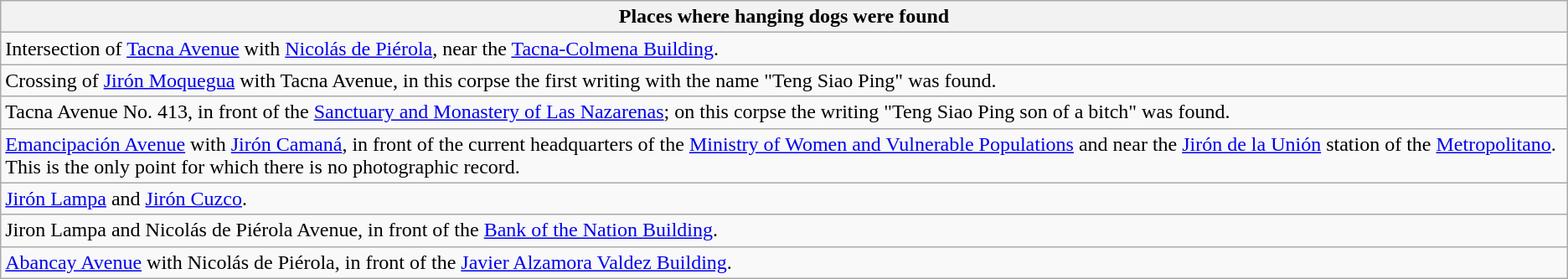<table class="wikitable">
<tr>
<th>Places where hanging dogs were found</th>
</tr>
<tr>
<td>Intersection of <a href='#'>Tacna Avenue</a> with <a href='#'>Nicolás de Piérola</a>, near the <a href='#'>Tacna-Colmena Building</a>.</td>
</tr>
<tr>
<td>Crossing of <a href='#'>Jirón Moquegua</a> with Tacna Avenue, in this corpse the first writing with the name "Teng Siao Ping" was found.</td>
</tr>
<tr>
<td>Tacna Avenue No. 413, in front of the <a href='#'>Sanctuary and Monastery of Las Nazarenas</a>; on this corpse the writing "Teng Siao Ping son of a bitch" was found.</td>
</tr>
<tr>
<td><a href='#'>Emancipación Avenue</a> with <a href='#'>Jirón Camaná</a>, in front of the current headquarters of the <a href='#'>Ministry of Women and Vulnerable Populations</a> and near the <a href='#'>Jirón de la Unión</a> station of the <a href='#'>Metropolitano</a>. This is the only point for which there is no photographic record.</td>
</tr>
<tr>
<td><a href='#'>Jirón Lampa</a> and <a href='#'>Jirón Cuzco</a>.</td>
</tr>
<tr>
<td>Jiron Lampa and Nicolás de Piérola Avenue, in front of the <a href='#'>Bank of the Nation Building</a>.</td>
</tr>
<tr>
<td><a href='#'>Abancay Avenue</a> with Nicolás de Piérola, in front of the <a href='#'>Javier Alzamora Valdez Building</a>.</td>
</tr>
</table>
